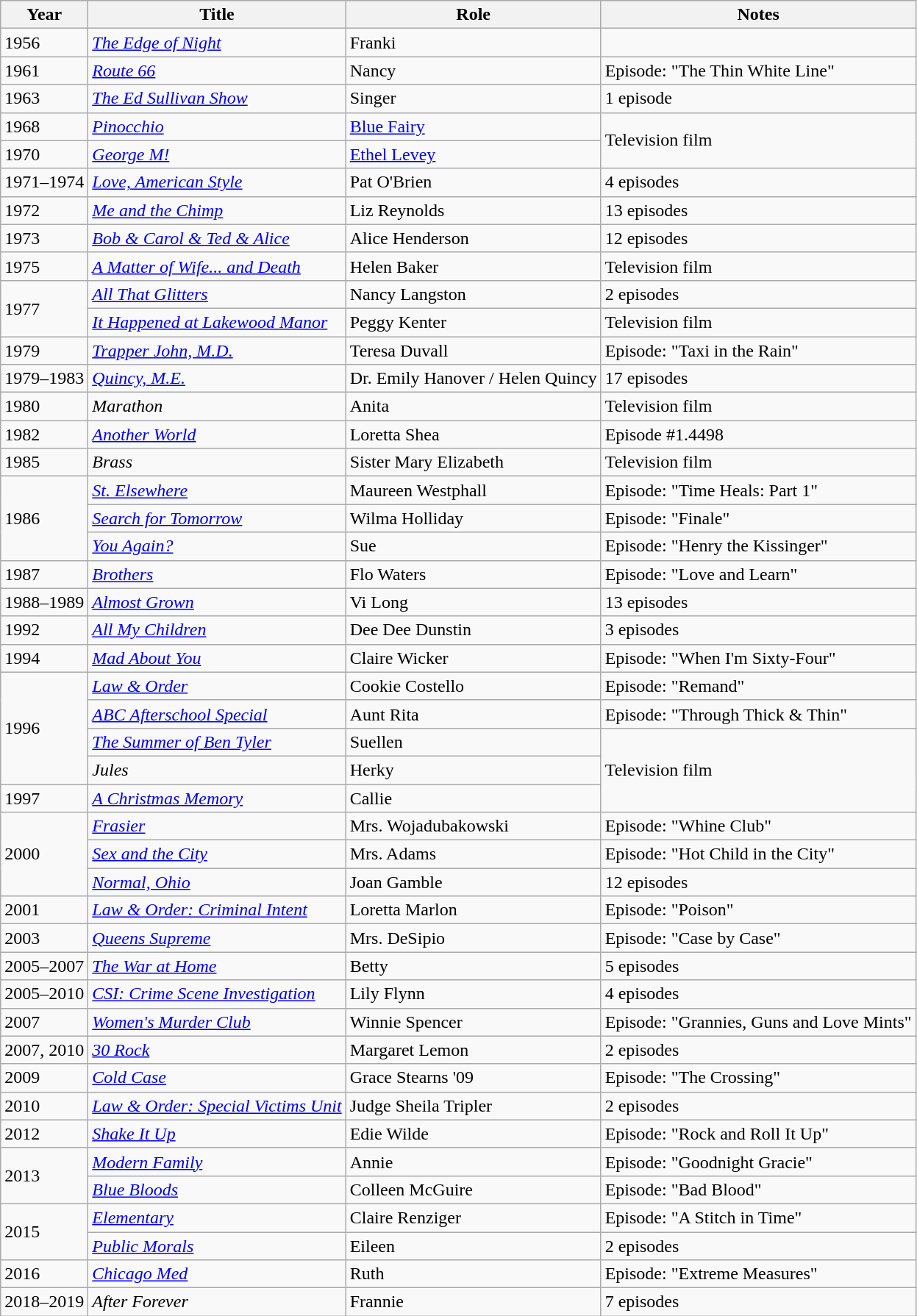<table class="wikitable sortable">
<tr>
<th>Year</th>
<th>Title</th>
<th>Role</th>
<th>Notes</th>
</tr>
<tr>
<td>1956</td>
<td><em><a href='#'>The Edge of Night</a></em></td>
<td>Franki</td>
<td></td>
</tr>
<tr>
<td>1961</td>
<td><a href='#'><em>Route 66</em></a></td>
<td>Nancy</td>
<td>Episode: "The Thin White Line"</td>
</tr>
<tr>
<td>1963</td>
<td><em><a href='#'>The Ed Sullivan Show</a></em></td>
<td>Singer</td>
<td>1 episode</td>
</tr>
<tr>
<td>1968</td>
<td><a href='#'><em>Pinocchio</em></a></td>
<td><a href='#'>Blue Fairy</a></td>
<td rowspan="2">Television film</td>
</tr>
<tr>
<td>1970</td>
<td><em><a href='#'>George M!</a></em></td>
<td><a href='#'>Ethel Levey</a></td>
</tr>
<tr>
<td>1971–1974</td>
<td><em><a href='#'>Love, American Style</a></em></td>
<td>Pat O'Brien</td>
<td>4 episodes</td>
</tr>
<tr>
<td>1972</td>
<td><em><a href='#'>Me and the Chimp</a></em></td>
<td>Liz Reynolds</td>
<td>13 episodes</td>
</tr>
<tr>
<td>1973</td>
<td><a href='#'><em>Bob & Carol & Ted & Alice</em></a></td>
<td>Alice Henderson</td>
<td>12 episodes</td>
</tr>
<tr>
<td>1975</td>
<td><em><a href='#'>A Matter of Wife... and Death</a></em></td>
<td>Helen Baker</td>
<td>Television film</td>
</tr>
<tr>
<td rowspan=2>1977</td>
<td><a href='#'><em>All That Glitters</em></a></td>
<td>Nancy Langston</td>
<td>2 episodes</td>
</tr>
<tr>
<td><em><a href='#'>It Happened at Lakewood Manor</a></em></td>
<td>Peggy Kenter</td>
<td>Television film</td>
</tr>
<tr>
<td>1979</td>
<td><em><a href='#'>Trapper John, M.D.</a></em></td>
<td>Teresa Duvall</td>
<td>Episode: "Taxi in the Rain"</td>
</tr>
<tr>
<td>1979–1983</td>
<td><em><a href='#'>Quincy, M.E.</a></em></td>
<td>Dr. Emily Hanover / Helen Quincy</td>
<td>17 episodes</td>
</tr>
<tr>
<td>1980</td>
<td><em>Marathon</em></td>
<td>Anita</td>
<td>Television film</td>
</tr>
<tr>
<td>1982</td>
<td><a href='#'><em>Another World</em></a></td>
<td>Loretta Shea</td>
<td>Episode #1.4498</td>
</tr>
<tr>
<td>1985</td>
<td><em>Brass</em></td>
<td>Sister Mary Elizabeth</td>
<td>Television film</td>
</tr>
<tr>
<td rowspan=3>1986</td>
<td><em><a href='#'>St. Elsewhere</a></em></td>
<td>Maureen Westphall</td>
<td>Episode: "Time Heals: Part 1"</td>
</tr>
<tr>
<td><em><a href='#'>Search for Tomorrow</a></em></td>
<td>Wilma Holliday</td>
<td>Episode: "Finale"</td>
</tr>
<tr>
<td><em><a href='#'>You Again?</a></em></td>
<td>Sue</td>
<td>Episode: "Henry the Kissinger"</td>
</tr>
<tr>
<td>1987</td>
<td><a href='#'><em>Brothers</em></a></td>
<td>Flo Waters</td>
<td>Episode: "Love and Learn"</td>
</tr>
<tr>
<td>1988–1989</td>
<td><a href='#'><em>Almost Grown</em></a></td>
<td>Vi Long</td>
<td>13 episodes</td>
</tr>
<tr>
<td>1992</td>
<td><em><a href='#'>All My Children</a></em></td>
<td>Dee Dee Dunstin</td>
<td>3 episodes</td>
</tr>
<tr>
<td>1994</td>
<td><em><a href='#'>Mad About You</a></em></td>
<td>Claire Wicker</td>
<td>Episode: "When I'm Sixty-Four"</td>
</tr>
<tr>
<td rowspan=4>1996</td>
<td><em><a href='#'>Law & Order</a></em></td>
<td>Cookie Costello</td>
<td>Episode: "Remand"</td>
</tr>
<tr>
<td><em><a href='#'>ABC Afterschool Special</a></em></td>
<td>Aunt Rita</td>
<td>Episode: "Through Thick & Thin"</td>
</tr>
<tr>
<td><em><a href='#'>The Summer of Ben Tyler</a></em></td>
<td>Suellen</td>
<td rowspan="3">Television film</td>
</tr>
<tr>
<td><em>Jules</em></td>
<td>Herky</td>
</tr>
<tr>
<td>1997</td>
<td><em><a href='#'>A Christmas Memory</a></em></td>
<td>Callie</td>
</tr>
<tr>
<td rowspan=3>2000</td>
<td><em><a href='#'>Frasier</a></em></td>
<td>Mrs. Wojadubakowski</td>
<td>Episode: "Whine Club"</td>
</tr>
<tr>
<td><em><a href='#'>Sex and the City</a></em></td>
<td>Mrs. Adams</td>
<td>Episode: "Hot Child in the City"</td>
</tr>
<tr>
<td><em><a href='#'>Normal, Ohio</a></em></td>
<td>Joan Gamble</td>
<td>12 episodes</td>
</tr>
<tr>
<td>2001</td>
<td><em><a href='#'>Law & Order: Criminal Intent</a></em></td>
<td>Loretta Marlon</td>
<td>Episode: "Poison"</td>
</tr>
<tr>
<td>2003</td>
<td><em><a href='#'>Queens Supreme</a></em></td>
<td>Mrs. DeSipio</td>
<td>Episode: "Case by Case"</td>
</tr>
<tr>
<td>2005–2007</td>
<td><a href='#'><em>The War at Home</em></a></td>
<td>Betty</td>
<td>5 episodes</td>
</tr>
<tr>
<td>2005–2010</td>
<td><em><a href='#'>CSI: Crime Scene Investigation</a></em></td>
<td>Lily Flynn</td>
<td>4 episodes</td>
</tr>
<tr>
<td>2007</td>
<td><a href='#'><em>Women's Murder Club</em></a></td>
<td>Winnie Spencer</td>
<td>Episode: "Grannies, Guns and Love Mints"</td>
</tr>
<tr>
<td>2007, 2010</td>
<td><em><a href='#'>30 Rock</a></em></td>
<td>Margaret Lemon</td>
<td>2 episodes</td>
</tr>
<tr>
<td>2009</td>
<td><em><a href='#'>Cold Case</a></em></td>
<td>Grace Stearns '09</td>
<td>Episode: "The Crossing"</td>
</tr>
<tr>
<td>2010</td>
<td><em><a href='#'>Law & Order: Special Victims Unit</a></em></td>
<td>Judge Sheila Tripler</td>
<td>2 episodes</td>
</tr>
<tr>
<td>2012</td>
<td><a href='#'><em>Shake It Up</em></a></td>
<td>Edie Wilde</td>
<td>Episode: "Rock and Roll It Up"</td>
</tr>
<tr>
<td rowspan=2>2013</td>
<td><em><a href='#'>Modern Family</a></em></td>
<td>Annie</td>
<td>Episode: "Goodnight Gracie"</td>
</tr>
<tr>
<td><a href='#'><em>Blue Bloods</em></a></td>
<td>Colleen McGuire</td>
<td>Episode: "Bad Blood"</td>
</tr>
<tr>
<td rowspan=2>2015</td>
<td><a href='#'><em>Elementary</em></a></td>
<td>Claire Renziger</td>
<td>Episode: "A Stitch in Time"</td>
</tr>
<tr>
<td><a href='#'><em>Public Morals</em></a></td>
<td>Eileen</td>
<td>2 episodes</td>
</tr>
<tr>
<td>2016</td>
<td><em><a href='#'>Chicago Med</a></em></td>
<td>Ruth</td>
<td>Episode: "Extreme Measures"</td>
</tr>
<tr>
<td>2018–2019</td>
<td><em>After Forever</em></td>
<td>Frannie</td>
<td>7 episodes</td>
</tr>
</table>
